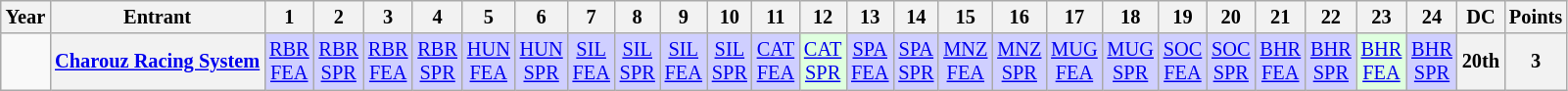<table class="wikitable" style="text-align:center; font-size:85%">
<tr>
<th>Year</th>
<th>Entrant</th>
<th>1</th>
<th>2</th>
<th>3</th>
<th>4</th>
<th>5</th>
<th>6</th>
<th>7</th>
<th>8</th>
<th>9</th>
<th>10</th>
<th>11</th>
<th>12</th>
<th>13</th>
<th>14</th>
<th>15</th>
<th>16</th>
<th>17</th>
<th>18</th>
<th>19</th>
<th>20</th>
<th>21</th>
<th>22</th>
<th>23</th>
<th>24</th>
<th>DC</th>
<th>Points</th>
</tr>
<tr>
<td></td>
<th nowrap><a href='#'>Charouz Racing System</a></th>
<td style="background:#CFCFFF;"><a href='#'>RBR<br>FEA</a><br></td>
<td style="background:#CFCFFF;"><a href='#'>RBR<br>SPR</a><br></td>
<td style="background:#CFCFFF;"><a href='#'>RBR<br>FEA</a><br></td>
<td style="background:#CFCFFF;"><a href='#'>RBR<br>SPR</a><br></td>
<td style="background:#CFCFFF;"><a href='#'>HUN<br>FEA</a><br></td>
<td style="background:#CFCFFF;"><a href='#'>HUN<br>SPR</a><br></td>
<td style="background:#CFCFFF;"><a href='#'>SIL<br>FEA</a><br></td>
<td style="background:#CFCFFF;"><a href='#'>SIL<br>SPR</a><br></td>
<td style="background:#CFCFFF;"><a href='#'>SIL<br>FEA</a><br></td>
<td style="background:#CFCFFF;"><a href='#'>SIL<br>SPR</a><br></td>
<td style="background:#CFCFFF;"><a href='#'>CAT<br>FEA</a><br></td>
<td style="background:#DFFFDF;"><a href='#'>CAT<br>SPR</a><br></td>
<td style="background:#CFCFFF;"><a href='#'>SPA<br>FEA</a><br></td>
<td style="background:#CFCFFF;"><a href='#'>SPA<br>SPR</a><br></td>
<td style="background:#CFCFFF;"><a href='#'>MNZ<br>FEA</a><br></td>
<td style="background:#CFCFFF;"><a href='#'>MNZ<br>SPR</a><br></td>
<td style="background:#CFCFFF;"><a href='#'>MUG<br>FEA</a><br></td>
<td style="background:#CFCFFF;"><a href='#'>MUG<br>SPR</a><br></td>
<td style="background:#CFCFFF;"><a href='#'>SOC<br>FEA</a><br></td>
<td style="background:#CFCFFF;"><a href='#'>SOC<br>SPR</a><br></td>
<td style="background:#CFCFFF;"><a href='#'>BHR<br>FEA</a><br></td>
<td style="background:#CFCFFF;"><a href='#'>BHR<br>SPR</a><br></td>
<td style="background:#DFFFDF;"><a href='#'>BHR<br>FEA</a><br></td>
<td style="background:#CFCFFF;"><a href='#'>BHR<br>SPR</a><br></td>
<th>20th</th>
<th>3</th>
</tr>
</table>
